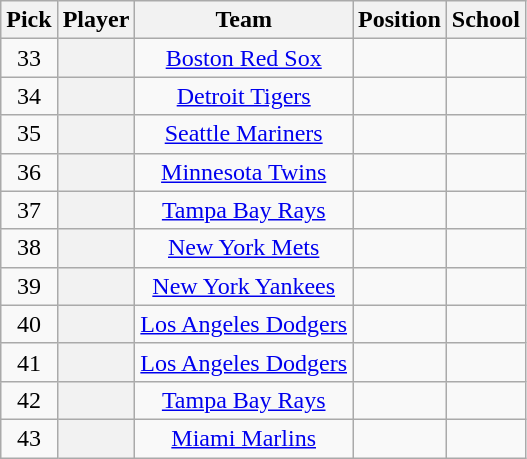<table class="wikitable sortable plainrowheaders" style="text-align:center; width=74%">
<tr>
<th scope="col">Pick</th>
<th scope="col">Player</th>
<th scope="col">Team</th>
<th scope="col">Position</th>
<th scope="col">School</th>
</tr>
<tr>
<td>33</td>
<th scope="row" style="text-align:center"></th>
<td><a href='#'>Boston Red Sox</a></td>
<td></td>
<td></td>
</tr>
<tr>
<td>34</td>
<th scope="row" style="text-align:center"></th>
<td><a href='#'>Detroit Tigers</a></td>
<td></td>
<td></td>
</tr>
<tr>
<td>35</td>
<th scope="row" style="text-align:center"></th>
<td><a href='#'>Seattle Mariners</a></td>
<td></td>
<td></td>
</tr>
<tr>
<td>36</td>
<th scope="row" style="text-align:center"></th>
<td><a href='#'>Minnesota Twins</a></td>
<td></td>
<td></td>
</tr>
<tr>
<td>37</td>
<th scope="row" style="text-align:center"></th>
<td><a href='#'>Tampa Bay Rays</a></td>
<td></td>
<td></td>
</tr>
<tr>
<td>38</td>
<th scope="row" style="text-align:center"></th>
<td><a href='#'>New York Mets</a></td>
<td></td>
<td></td>
</tr>
<tr>
<td>39</td>
<th scope="row" style="text-align:center"></th>
<td><a href='#'>New York Yankees</a></td>
<td></td>
<td></td>
</tr>
<tr>
<td>40</td>
<th scope="row" style="text-align:center"></th>
<td><a href='#'>Los Angeles Dodgers</a></td>
<td></td>
<td></td>
</tr>
<tr>
<td>41</td>
<th scope="row" style="text-align:center"></th>
<td><a href='#'>Los Angeles Dodgers</a></td>
<td></td>
<td></td>
</tr>
<tr>
<td>42</td>
<th scope="row" style="text-align:center"></th>
<td><a href='#'>Tampa Bay Rays</a></td>
<td></td>
<td></td>
</tr>
<tr>
<td>43</td>
<th scope="row" style="text-align:center"></th>
<td><a href='#'>Miami Marlins</a></td>
<td></td>
<td></td>
</tr>
</table>
